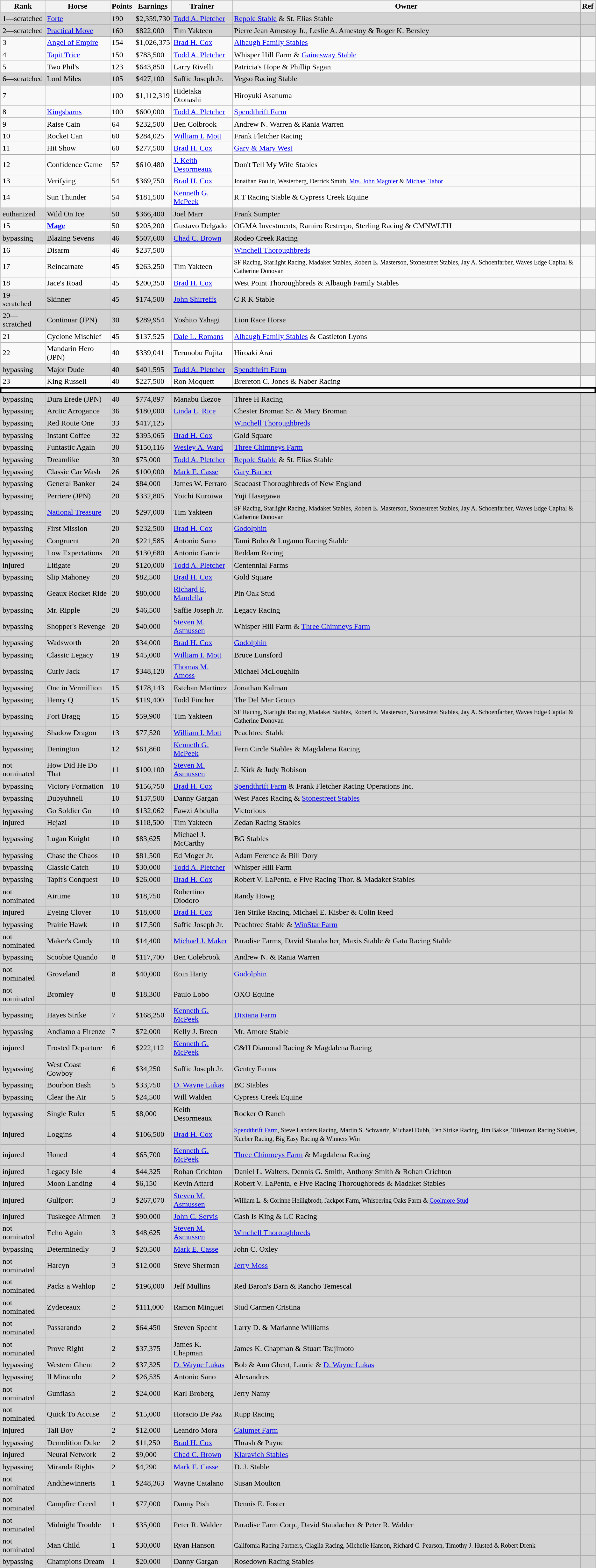<table class="wikitable">
<tr>
<th>Rank</th>
<th>Horse</th>
<th>Points</th>
<th>Earnings</th>
<th>Trainer</th>
<th>Owner</th>
<th>Ref</th>
</tr>
<tr bgcolor=lightgrey>
<td>1—scratched</td>
<td><a href='#'>Forte</a></td>
<td>190</td>
<td>$2,359,730</td>
<td><a href='#'>Todd A. Pletcher</a></td>
<td><a href='#'>Repole Stable</a> & St. Elias Stable</td>
<td></td>
</tr>
<tr bgcolor=lightgrey>
<td>2—scratched</td>
<td><a href='#'>Practical Move</a></td>
<td>160</td>
<td>$822,000</td>
<td>Tim Yakteen</td>
<td>Pierre Jean Amestoy Jr., Leslie A. Amestoy & Roger K. Bersley</td>
<td></td>
</tr>
<tr>
<td>3</td>
<td><a href='#'>Angel of Empire</a></td>
<td>154</td>
<td>$1,026,375</td>
<td><a href='#'>Brad H. Cox</a></td>
<td><a href='#'>Albaugh Family Stables</a></td>
<td></td>
</tr>
<tr>
<td>4</td>
<td><a href='#'>Tapit Trice</a></td>
<td>150</td>
<td>$783,500</td>
<td><a href='#'>Todd A. Pletcher</a></td>
<td>Whisper Hill Farm & <a href='#'>Gainesway Stable</a></td>
<td></td>
</tr>
<tr>
<td>5</td>
<td>Two Phil's</td>
<td>123</td>
<td>$643,850</td>
<td>Larry Rivelli</td>
<td>Patricia's Hope & Phillip Sagan</td>
<td></td>
</tr>
<tr bgcolor=lightgrey>
<td>6—scratched</td>
<td>Lord Miles</td>
<td>105</td>
<td>$427,100</td>
<td>Saffie Joseph Jr.</td>
<td>Vegso Racing Stable</td>
<td></td>
</tr>
<tr>
<td>7</td>
<td></td>
<td>100</td>
<td>$1,112,319</td>
<td>Hidetaka Otonashi</td>
<td>Hiroyuki Asanuma</td>
<td></td>
</tr>
<tr>
<td>8</td>
<td><a href='#'>Kingsbarns</a></td>
<td>100</td>
<td>$600,000</td>
<td><a href='#'>Todd A. Pletcher</a></td>
<td><a href='#'>Spendthrift Farm</a></td>
<td></td>
</tr>
<tr>
<td>9</td>
<td>Raise Cain</td>
<td>64</td>
<td>$232,500</td>
<td>Ben Colbrook</td>
<td>Andrew N. Warren & Rania Warren</td>
<td></td>
</tr>
<tr>
<td>10</td>
<td>Rocket Can</td>
<td>60</td>
<td>$284,025</td>
<td><a href='#'>William I. Mott</a></td>
<td>Frank Fletcher Racing</td>
<td></td>
</tr>
<tr>
<td>11</td>
<td>Hit Show</td>
<td>60</td>
<td>$277,500</td>
<td><a href='#'>Brad H. Cox</a></td>
<td><a href='#'>Gary & Mary West</a></td>
<td></td>
</tr>
<tr>
<td>12</td>
<td>Confidence Game</td>
<td>57</td>
<td>$610,480</td>
<td><a href='#'>J. Keith Desormeaux</a></td>
<td>Don't Tell My Wife Stables</td>
<td></td>
</tr>
<tr>
<td>13</td>
<td>Verifying</td>
<td>54</td>
<td>$369,750</td>
<td><a href='#'>Brad H. Cox</a></td>
<td><small>Jonathan Poulin, Westerberg, Derrick Smith, <a href='#'>Mrs. John Magnier</a> & <a href='#'>Michael Tabor</a></small></td>
<td></td>
</tr>
<tr>
<td>14</td>
<td>Sun Thunder</td>
<td>54</td>
<td>$181,500</td>
<td><a href='#'>Kenneth G. McPeek</a></td>
<td>R.T Racing Stable & Cypress Creek Equine</td>
<td></td>
</tr>
<tr bgcolor=lightgrey>
<td>euthanized</td>
<td>Wild On Ice</td>
<td>50</td>
<td>$366,400</td>
<td>Joel Marr</td>
<td>Frank Sumpter</td>
<td></td>
</tr>
<tr>
<td>15</td>
<td><strong><a href='#'>Mage</a></strong></td>
<td>50</td>
<td>$205,200</td>
<td>Gustavo Delgado</td>
<td>OGMA Investments, Ramiro Restrepo, Sterling Racing & CMNWLTH</td>
<td></td>
</tr>
<tr bgcolor="lightgrey">
<td>bypassing</td>
<td>Blazing Sevens</td>
<td>46</td>
<td>$507,600</td>
<td><a href='#'>Chad C. Brown</a></td>
<td>Rodeo Creek Racing</td>
<td></td>
</tr>
<tr>
<td>16</td>
<td>Disarm</td>
<td>46</td>
<td>$237,500</td>
<td></td>
<td><a href='#'>Winchell Thoroughbreds</a></td>
<td></td>
</tr>
<tr>
<td>17</td>
<td>Reincarnate</td>
<td>45</td>
<td>$263,250</td>
<td>Tim Yakteen</td>
<td><small>SF Racing, Starlight Racing, Madaket Stables, Robert E. Masterson, Stonestreet Stables, Jay A. Schoenfarber, Waves Edge Capital & Catherine Donovan</small></td>
<td></td>
</tr>
<tr>
<td>18</td>
<td>Jace's Road</td>
<td>45</td>
<td>$200,350</td>
<td><a href='#'>Brad H. Cox</a></td>
<td>West Point Thoroughbreds & Albaugh Family Stables</td>
<td></td>
</tr>
<tr bgcolor="lightgrey">
<td>19—scratched</td>
<td>Skinner</td>
<td>45</td>
<td>$174,500</td>
<td><a href='#'>John Shirreffs</a></td>
<td>C R K Stable</td>
<td></td>
</tr>
<tr bgcolor="lightgrey">
<td>20—scratched</td>
<td>Continuar (JPN)</td>
<td>30</td>
<td>$289,954</td>
<td>Yoshito Yahagi</td>
<td>Lion Race Horse</td>
<td></td>
</tr>
<tr>
<td>21</td>
<td>Cyclone Mischief</td>
<td>45</td>
<td>$137,525</td>
<td><a href='#'>Dale L. Romans</a></td>
<td><a href='#'>Albaugh Family Stables</a> & Castleton Lyons</td>
<td></td>
</tr>
<tr>
<td>22</td>
<td>Mandarin Hero (JPN)</td>
<td>40</td>
<td>$339,041</td>
<td>Terunobu Fujita</td>
<td>Hiroaki Arai</td>
<td></td>
</tr>
<tr bgcolor=lightgrey>
<td>bypassing</td>
<td>Major Dude</td>
<td>40</td>
<td>$401,595</td>
<td><a href='#'>Todd A. Pletcher</a></td>
<td><a href='#'>Spendthrift Farm</a></td>
<td></td>
</tr>
<tr>
<td>23</td>
<td>King Russell</td>
<td>40</td>
<td>$227,500</td>
<td>Ron Moquett</td>
<td>Brereton C. Jones & Naber Racing</td>
<td></td>
</tr>
<tr style="border: 3px solid black; text-align: center;">
<td colspan="9"></td>
</tr>
<tr bgcolor=lightgrey>
<td>bypassing</td>
<td>Dura Erede (JPN)</td>
<td>40</td>
<td>$774,897</td>
<td>Manabu Ikezoe</td>
<td>Three H Racing</td>
<td></td>
</tr>
<tr bgcolor=lightgrey>
<td>bypassing</td>
<td>Arctic Arrogance</td>
<td>36</td>
<td>$180,000</td>
<td><a href='#'>Linda L. Rice</a></td>
<td>Chester Broman Sr. & Mary Broman</td>
<td></td>
</tr>
<tr bgcolor=lightgrey>
<td>bypassing</td>
<td>Red Route One</td>
<td>33</td>
<td>$417,125</td>
<td></td>
<td><a href='#'>Winchell Thoroughbreds</a></td>
<td></td>
</tr>
<tr bgcolor=lightgrey>
<td>bypassing</td>
<td>Instant Coffee</td>
<td>32</td>
<td>$395,065</td>
<td><a href='#'>Brad H. Cox</a></td>
<td>Gold Square</td>
<td></td>
</tr>
<tr bgcolor=lightgrey>
<td>bypassing</td>
<td>Funtastic Again</td>
<td>30</td>
<td>$150,116</td>
<td><a href='#'>Wesley A. Ward</a></td>
<td><a href='#'>Three Chimneys Farm</a></td>
<td></td>
</tr>
<tr bgcolor=lightgrey>
<td>bypassing</td>
<td>Dreamlike</td>
<td>30</td>
<td>$75,000</td>
<td><a href='#'>Todd A. Pletcher</a></td>
<td><a href='#'>Repole Stable</a> & St. Elias Stable</td>
<td></td>
</tr>
<tr bgcolor=lightgrey>
<td>bypassing</td>
<td>Classic Car Wash</td>
<td>26</td>
<td>$100,000</td>
<td><a href='#'>Mark E. Casse</a></td>
<td><a href='#'>Gary Barber</a></td>
<td></td>
</tr>
<tr bgcolor=lightgrey>
<td>bypassing</td>
<td>General Banker</td>
<td>24</td>
<td>$84,000</td>
<td>James W. Ferraro</td>
<td>Seacoast Thoroughbreds of New England</td>
<td></td>
</tr>
<tr bgcolor=lightgrey>
<td>bypassing</td>
<td>Perriere (JPN)</td>
<td>20</td>
<td>$332,805</td>
<td>Yoichi Kuroiwa</td>
<td>Yuji Hasegawa</td>
<td></td>
</tr>
<tr bgcolor=lightgrey>
<td>bypassing</td>
<td><a href='#'>National Treasure</a></td>
<td>20</td>
<td>$297,000</td>
<td>Tim Yakteen</td>
<td><small>SF Racing, Starlight Racing, Madaket Stables, Robert E. Masterson, Stonestreet Stables, Jay A. Schoenfarber, Waves Edge Capital & Catherine Donovan</small></td>
<td></td>
</tr>
<tr bgcolor=lightgrey>
<td>bypassing</td>
<td>First Mission</td>
<td>20</td>
<td>$232,500</td>
<td><a href='#'>Brad H. Cox</a></td>
<td><a href='#'>Godolphin</a></td>
<td></td>
</tr>
<tr bgcolor=lightgrey>
<td>bypassing</td>
<td>Congruent</td>
<td>20</td>
<td>$221,585</td>
<td>Antonio Sano</td>
<td>Tami Bobo & Lugamo Racing Stable</td>
<td></td>
</tr>
<tr bgcolor=lightgrey>
<td>bypassing</td>
<td>Low Expectations</td>
<td>20</td>
<td>$130,680</td>
<td>Antonio Garcia</td>
<td>Reddam Racing</td>
<td></td>
</tr>
<tr bgcolor=lightgrey>
<td>injured</td>
<td>Litigate</td>
<td>20</td>
<td>$120,000</td>
<td><a href='#'>Todd A. Pletcher</a></td>
<td>Centennial Farms</td>
<td></td>
</tr>
<tr bgcolor=lightgrey>
<td>bypassing</td>
<td>Slip Mahoney</td>
<td>20</td>
<td>$82,500</td>
<td><a href='#'>Brad H. Cox</a></td>
<td>Gold Square</td>
<td></td>
</tr>
<tr bgcolor=lightgrey>
<td>bypassing</td>
<td>Geaux Rocket Ride</td>
<td>20</td>
<td>$80,000</td>
<td><a href='#'>Richard E. Mandella</a></td>
<td>Pin Oak Stud</td>
<td></td>
</tr>
<tr bgcolor=lightgrey>
<td>bypassing</td>
<td>Mr. Ripple</td>
<td>20</td>
<td>$46,500</td>
<td>Saffie Joseph Jr.</td>
<td>Legacy Racing</td>
<td></td>
</tr>
<tr bgcolor=lightgrey>
<td>bypassing</td>
<td>Shopper's Revenge</td>
<td>20</td>
<td>$40,000</td>
<td><a href='#'>Steven M. Asmussen</a></td>
<td>Whisper Hill Farm & <a href='#'>Three Chimneys Farm</a></td>
<td></td>
</tr>
<tr bgcolor=lightgrey>
<td>bypassing</td>
<td>Wadsworth</td>
<td>20</td>
<td>$34,000</td>
<td><a href='#'>Brad H. Cox</a></td>
<td><a href='#'>Godolphin</a></td>
<td></td>
</tr>
<tr bgcolor=lightgrey>
<td>bypassing</td>
<td>Classic Legacy</td>
<td>19</td>
<td>$45,000</td>
<td><a href='#'>William I. Mott</a></td>
<td>Bruce Lunsford</td>
<td></td>
</tr>
<tr bgcolor=lightgrey>
<td>bypassing</td>
<td>Curly Jack</td>
<td>17</td>
<td>$348,120</td>
<td><a href='#'>Thomas M. Amoss</a></td>
<td>Michael McLoughlin</td>
<td></td>
</tr>
<tr bgcolor=lightgrey>
<td>bypassing</td>
<td>One in Vermillion</td>
<td>15</td>
<td>$178,143</td>
<td>Esteban Martinez</td>
<td>Jonathan Kalman</td>
<td></td>
</tr>
<tr bgcolor=lightgrey>
<td>bypassing</td>
<td>Henry Q</td>
<td>15</td>
<td>$119,400</td>
<td>Todd Fincher</td>
<td>The Del Mar Group</td>
<td></td>
</tr>
<tr bgcolor=lightgrey>
<td>bypassing</td>
<td>Fort Bragg</td>
<td>15</td>
<td>$59,900</td>
<td>Tim Yakteen</td>
<td><small>SF Racing, Starlight Racing, Madaket Stables, Robert E. Masterson, Stonestreet Stables, Jay A. Schoenfarber, Waves Edge Capital & Catherine Donovan</small></td>
<td></td>
</tr>
<tr bgcolor=lightgrey>
<td>bypassing</td>
<td>Shadow Dragon</td>
<td>13</td>
<td>$77,520</td>
<td><a href='#'>William I. Mott</a></td>
<td>Peachtree Stable</td>
<td></td>
</tr>
<tr bgcolor=lightgrey>
<td>bypassing</td>
<td>Denington</td>
<td>12</td>
<td>$61,860</td>
<td><a href='#'>Kenneth G. McPeek</a></td>
<td>Fern Circle Stables & Magdalena Racing</td>
<td></td>
</tr>
<tr bgcolor=lightgrey>
<td>not nominated</td>
<td>How Did He Do That</td>
<td>11</td>
<td>$100,100</td>
<td><a href='#'>Steven M. Asmussen</a></td>
<td>J. Kirk & Judy Robison</td>
<td></td>
</tr>
<tr bgcolor=lightgrey>
<td>bypassing</td>
<td>Victory Formation</td>
<td>10</td>
<td>$156,750</td>
<td><a href='#'>Brad H. Cox</a></td>
<td><a href='#'>Spendthrift Farm</a> & Frank Fletcher Racing Operations Inc.</td>
<td></td>
</tr>
<tr bgcolor=lightgrey>
<td>bypassing</td>
<td>Dubyuhnell</td>
<td>10</td>
<td>$137,500</td>
<td>Danny Gargan</td>
<td>West Paces Racing & <a href='#'>Stonestreet Stables</a></td>
<td></td>
</tr>
<tr bgcolor=lightgrey>
<td>bypassing</td>
<td>Go Soldier Go</td>
<td>10</td>
<td>$132,062</td>
<td>Fawzi Abdulla</td>
<td>Victorious</td>
<td></td>
</tr>
<tr bgcolor=lightgrey>
<td>injured</td>
<td>Hejazi</td>
<td>10</td>
<td>$118,500</td>
<td>Tim Yakteen</td>
<td>Zedan Racing Stables</td>
<td></td>
</tr>
<tr bgcolor=lightgrey>
<td>bypassing</td>
<td>Lugan Knight</td>
<td>10</td>
<td>$83,625</td>
<td>Michael J. McCarthy</td>
<td>BG Stables</td>
<td></td>
</tr>
<tr bgcolor=lightgrey>
<td>bypassing</td>
<td>Chase the Chaos</td>
<td>10</td>
<td>$81,500</td>
<td>Ed Moger Jr.</td>
<td>Adam Ference & Bill Dory</td>
<td></td>
</tr>
<tr bgcolor=lightgrey>
<td>bypassing</td>
<td>Classic Catch</td>
<td>10</td>
<td>$30,000</td>
<td><a href='#'>Todd A. Pletcher</a></td>
<td>Whisper Hill Farm</td>
<td></td>
</tr>
<tr bgcolor=lightgrey>
<td>bypassing</td>
<td>Tapit's Conquest</td>
<td>10</td>
<td>$26,000</td>
<td><a href='#'>Brad H. Cox</a></td>
<td>Robert V. LaPenta, e Five Racing Thor. & Madaket Stables</td>
<td></td>
</tr>
<tr bgcolor=lightgrey>
<td>not nominated</td>
<td>Airtime</td>
<td>10</td>
<td>$18,750</td>
<td>Robertino Diodoro</td>
<td>Randy Howg</td>
<td></td>
</tr>
<tr bgcolor=lightgrey>
<td>injured</td>
<td>Eyeing Clover</td>
<td>10</td>
<td>$18,000</td>
<td><a href='#'>Brad H. Cox</a></td>
<td>Ten Strike Racing, Michael E. Kisber & Colin Reed</td>
<td></td>
</tr>
<tr bgcolor=lightgrey>
<td>bypassing</td>
<td>Prairie Hawk</td>
<td>10</td>
<td>$17,500</td>
<td>Saffie Joseph Jr.</td>
<td>Peachtree Stable & <a href='#'>WinStar Farm</a></td>
<td></td>
</tr>
<tr bgcolor=lightgrey>
<td>not nominated</td>
<td>Maker's Candy</td>
<td>10</td>
<td>$14,400</td>
<td><a href='#'>Michael J. Maker</a></td>
<td>Paradise Farms, David Staudacher, Maxis Stable & Gata Racing Stable</td>
<td></td>
</tr>
<tr bgcolor=lightgrey>
<td>bypassing</td>
<td>Scoobie Quando</td>
<td>8</td>
<td>$117,700</td>
<td>Ben Colebrook</td>
<td>Andrew N. & Rania Warren</td>
<td></td>
</tr>
<tr bgcolor=lightgrey>
<td>not nominated</td>
<td>Groveland</td>
<td>8</td>
<td>$40,000</td>
<td>Eoin Harty</td>
<td><a href='#'>Godolphin</a></td>
<td></td>
</tr>
<tr bgcolor=lightgrey>
<td>not nominated</td>
<td>Bromley</td>
<td>8</td>
<td>$18,300</td>
<td>Paulo Lobo</td>
<td>OXO Equine</td>
<td></td>
</tr>
<tr bgcolor=lightgrey>
<td>bypassing</td>
<td>Hayes Strike</td>
<td>7</td>
<td>$168,250</td>
<td><a href='#'>Kenneth G. McPeek</a></td>
<td><a href='#'>Dixiana Farm</a></td>
<td></td>
</tr>
<tr bgcolor=lightgrey>
<td>bypassing</td>
<td>Andiamo a Firenze</td>
<td>7</td>
<td>$72,000</td>
<td>Kelly J. Breen</td>
<td>Mr. Amore Stable</td>
<td></td>
</tr>
<tr bgcolor=lightgrey>
<td>injured</td>
<td>Frosted Departure</td>
<td>6</td>
<td>$222,112</td>
<td><a href='#'>Kenneth G. McPeek</a></td>
<td>C&H Diamond Racing & Magdalena Racing</td>
<td></td>
</tr>
<tr bgcolor=lightgrey>
<td>bypassing</td>
<td>West Coast Cowboy</td>
<td>6</td>
<td>$34,250</td>
<td>Saffie Joseph Jr.</td>
<td>Gentry Farms</td>
<td></td>
</tr>
<tr bgcolor=lightgrey>
<td>bypassing</td>
<td>Bourbon Bash</td>
<td>5</td>
<td>$33,750</td>
<td><a href='#'>D. Wayne Lukas</a></td>
<td>BC Stables</td>
<td></td>
</tr>
<tr bgcolor=lightgrey>
<td>bypassing</td>
<td>Clear the Air</td>
<td>5</td>
<td>$24,500</td>
<td>Will Walden</td>
<td>Cypress Creek Equine</td>
<td></td>
</tr>
<tr bgcolor=lightgrey>
<td>bypassing</td>
<td>Single Ruler</td>
<td>5</td>
<td>$8,000</td>
<td>Keith Desormeaux</td>
<td>Rocker O Ranch</td>
<td></td>
</tr>
<tr bgcolor=lightgrey>
<td>injured</td>
<td>Loggins</td>
<td>4</td>
<td>$106,500</td>
<td><a href='#'>Brad H. Cox</a></td>
<td><small><a href='#'>Spendthrift Farm</a>, Steve Landers Racing, Martin S. Schwartz, Michael Dubb, Ten Strike Racing, Jim Bakke, Titletown Racing Stables, Kueber Racing, Big Easy Racing & Winners Win</small></td>
<td></td>
</tr>
<tr bgcolor=lightgrey>
<td>injured</td>
<td>Honed</td>
<td>4</td>
<td>$65,700</td>
<td><a href='#'>Kenneth G. McPeek</a></td>
<td><a href='#'>Three Chimneys Farm</a> & Magdalena Racing</td>
<td></td>
</tr>
<tr bgcolor=lightgrey>
<td>injured</td>
<td>Legacy Isle</td>
<td>4</td>
<td>$44,325</td>
<td>Rohan Crichton</td>
<td>Daniel L. Walters, Dennis G. Smith, Anthony Smith & Rohan Crichton</td>
<td></td>
</tr>
<tr bgcolor=lightgrey>
<td>injured</td>
<td>Moon Landing</td>
<td>4</td>
<td>$6,150</td>
<td>Kevin Attard</td>
<td>Robert V. LaPenta, e Five Racing Thoroughbreds & Madaket Stables</td>
<td></td>
</tr>
<tr bgcolor=lightgrey>
<td>injured</td>
<td>Gulfport</td>
<td>3</td>
<td>$267,070</td>
<td><a href='#'>Steven M. Asmussen</a></td>
<td><small>William L. & Corinne Heiligbrodt, Jackpot Farm, Whispering Oaks Farm & <a href='#'>Coolmore Stud</a></small></td>
<td></td>
</tr>
<tr bgcolor=lightgrey>
<td>injured</td>
<td>Tuskegee Airmen</td>
<td>3</td>
<td>$90,000</td>
<td><a href='#'>John C. Servis</a></td>
<td>Cash Is King & LC Racing</td>
<td></td>
</tr>
<tr bgcolor=lightgrey>
<td>not nominated</td>
<td>Echo Again</td>
<td>3</td>
<td>$48,625</td>
<td><a href='#'>Steven M. Asmussen</a></td>
<td><a href='#'>Winchell Thoroughbreds</a></td>
<td></td>
</tr>
<tr bgcolor=lightgrey>
<td>bypassing</td>
<td>Determinedly</td>
<td>3</td>
<td>$20,500</td>
<td><a href='#'>Mark E. Casse</a></td>
<td>John C. Oxley</td>
<td></td>
</tr>
<tr bgcolor=lightgrey>
<td>not nominated</td>
<td>Harcyn</td>
<td>3</td>
<td>$12,000</td>
<td>Steve Sherman</td>
<td><a href='#'>Jerry Moss</a></td>
<td></td>
</tr>
<tr bgcolor=lightgrey>
<td>not nominated</td>
<td>Packs a Wahlop</td>
<td>2</td>
<td>$196,000</td>
<td>Jeff Mullins</td>
<td>Red Baron's Barn & Rancho Temescal</td>
<td></td>
</tr>
<tr bgcolor=lightgrey>
<td>not nominated</td>
<td>Zydeceaux</td>
<td>2</td>
<td>$111,000</td>
<td>Ramon Minguet</td>
<td>Stud Carmen Cristina</td>
<td></td>
</tr>
<tr bgcolor=lightgrey>
<td>not nominated</td>
<td>Passarando</td>
<td>2</td>
<td>$64,450</td>
<td>Steven Specht</td>
<td>Larry D. & Marianne Williams</td>
<td></td>
</tr>
<tr bgcolor=lightgrey>
<td>not nominated</td>
<td>Prove Right</td>
<td>2</td>
<td>$37,375</td>
<td>James K. Chapman</td>
<td>James K. Chapman & Stuart Tsujimoto</td>
<td></td>
</tr>
<tr bgcolor=lightgrey>
<td>bypassing</td>
<td>Western Ghent</td>
<td>2</td>
<td>$37,325</td>
<td><a href='#'>D. Wayne Lukas</a></td>
<td>Bob & Ann Ghent, Laurie & <a href='#'>D. Wayne Lukas</a></td>
<td></td>
</tr>
<tr bgcolor=lightgrey>
<td>bypassing</td>
<td>Il Miracolo</td>
<td>2</td>
<td>$26,535</td>
<td>Antonio Sano</td>
<td>Alexandres</td>
<td></td>
</tr>
<tr bgcolor=lightgrey>
<td>not nominated</td>
<td>Gunflash</td>
<td>2</td>
<td>$24,000</td>
<td>Karl Broberg</td>
<td>Jerry Namy</td>
<td></td>
</tr>
<tr bgcolor=lightgrey>
<td>not nominated</td>
<td>Quick To Accuse</td>
<td>2</td>
<td>$15,000</td>
<td>Horacio De Paz</td>
<td>Rupp Racing</td>
<td></td>
</tr>
<tr bgcolor=lightgrey>
<td>injured</td>
<td>Tall Boy</td>
<td>2</td>
<td>$12,000</td>
<td>Leandro Mora</td>
<td><a href='#'>Calumet Farm</a></td>
<td></td>
</tr>
<tr bgcolor=lightgrey>
<td>bypassing</td>
<td>Demolition Duke</td>
<td>2</td>
<td>$11,250</td>
<td><a href='#'>Brad H. Cox</a></td>
<td>Thrash & Payne</td>
<td></td>
</tr>
<tr bgcolor=lightgrey>
<td>injured</td>
<td>Neural Network</td>
<td>2</td>
<td>$9,000</td>
<td><a href='#'>Chad C. Brown</a></td>
<td><a href='#'>Klaravich Stables</a></td>
<td></td>
</tr>
<tr bgcolor=lightgrey>
<td>bypassing</td>
<td>Miranda Rights</td>
<td>2</td>
<td>$4,290</td>
<td><a href='#'>Mark E. Casse</a></td>
<td>D. J. Stable</td>
<td></td>
</tr>
<tr bgcolor=lightgrey>
<td>not nominated</td>
<td>Andthewinneris</td>
<td>1</td>
<td>$248,363</td>
<td>Wayne Catalano</td>
<td>Susan Moulton</td>
<td></td>
</tr>
<tr bgcolor=lightgrey>
<td>not nominated</td>
<td>Campfire Creed</td>
<td>1</td>
<td>$77,000</td>
<td>Danny Pish</td>
<td>Dennis E. Foster</td>
<td></td>
</tr>
<tr bgcolor=lightgrey>
<td>not nominated</td>
<td>Midnight Trouble</td>
<td>1</td>
<td>$35,000</td>
<td>Peter R. Walder</td>
<td>Paradise Farm Corp., David Staudacher & Peter R. Walder</td>
<td></td>
</tr>
<tr bgcolor=lightgrey>
<td>not nominated</td>
<td>Man Child</td>
<td>1</td>
<td>$30,000</td>
<td>Ryan Hanson</td>
<td><small>California Racing Partners, Ciaglia Racing, Michelle Hanson, Richard C. Pearson, Timothy J. Husted & Robert Drenk</small></td>
<td></td>
</tr>
<tr bgcolor=lightgrey>
<td>bypassing</td>
<td>Champions Dream</td>
<td>1</td>
<td>$20,000</td>
<td>Danny Gargan</td>
<td>Rosedown Racing Stables</td>
<td></td>
</tr>
</table>
